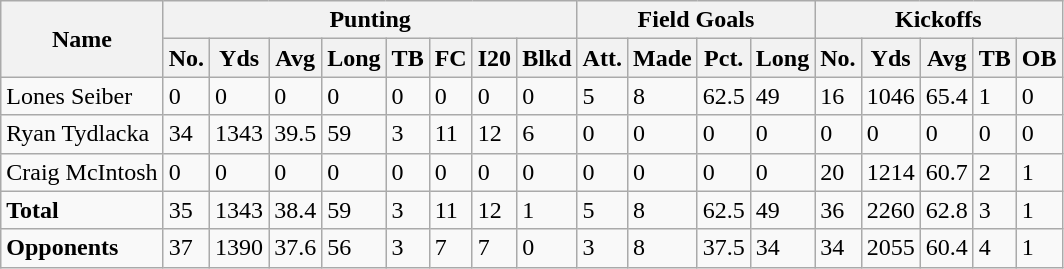<table class="wikitable" style="white-space:nowrap;">
<tr>
<th rowspan="2">Name</th>
<th colspan="8">Punting</th>
<th colspan="4">Field Goals</th>
<th colspan="5">Kickoffs</th>
</tr>
<tr>
<th>No.</th>
<th>Yds</th>
<th>Avg</th>
<th>Long</th>
<th>TB</th>
<th>FC</th>
<th>I20</th>
<th>Blkd</th>
<th>Att.</th>
<th>Made</th>
<th>Pct.</th>
<th>Long</th>
<th>No.</th>
<th>Yds</th>
<th>Avg</th>
<th>TB</th>
<th>OB</th>
</tr>
<tr>
<td>Lones Seiber</td>
<td>0</td>
<td>0</td>
<td>0</td>
<td>0</td>
<td>0</td>
<td>0</td>
<td>0</td>
<td>0</td>
<td>5</td>
<td>8</td>
<td>62.5</td>
<td>49</td>
<td>16</td>
<td>1046</td>
<td>65.4</td>
<td>1</td>
<td>0</td>
</tr>
<tr>
<td>Ryan Tydlacka</td>
<td>34</td>
<td>1343</td>
<td>39.5</td>
<td>59</td>
<td>3</td>
<td>11</td>
<td>12</td>
<td>6</td>
<td>0</td>
<td>0</td>
<td>0</td>
<td>0</td>
<td>0</td>
<td>0</td>
<td>0</td>
<td>0</td>
<td>0</td>
</tr>
<tr>
<td>Craig McIntosh</td>
<td>0</td>
<td>0</td>
<td>0</td>
<td>0</td>
<td>0</td>
<td>0</td>
<td>0</td>
<td>0</td>
<td>0</td>
<td>0</td>
<td>0</td>
<td>0</td>
<td>20</td>
<td>1214</td>
<td>60.7</td>
<td>2</td>
<td>1</td>
</tr>
<tr>
<td><strong>Total</strong></td>
<td>35</td>
<td>1343</td>
<td>38.4</td>
<td>59</td>
<td>3</td>
<td>11</td>
<td>12</td>
<td>1</td>
<td>5</td>
<td>8</td>
<td>62.5</td>
<td>49</td>
<td>36</td>
<td>2260</td>
<td>62.8</td>
<td>3</td>
<td>1</td>
</tr>
<tr>
<td><strong>Opponents</strong></td>
<td>37</td>
<td>1390</td>
<td>37.6</td>
<td>56</td>
<td>3</td>
<td>7</td>
<td>7</td>
<td>0</td>
<td>3</td>
<td>8</td>
<td>37.5</td>
<td>34</td>
<td>34</td>
<td>2055</td>
<td>60.4</td>
<td>4</td>
<td>1</td>
</tr>
</table>
